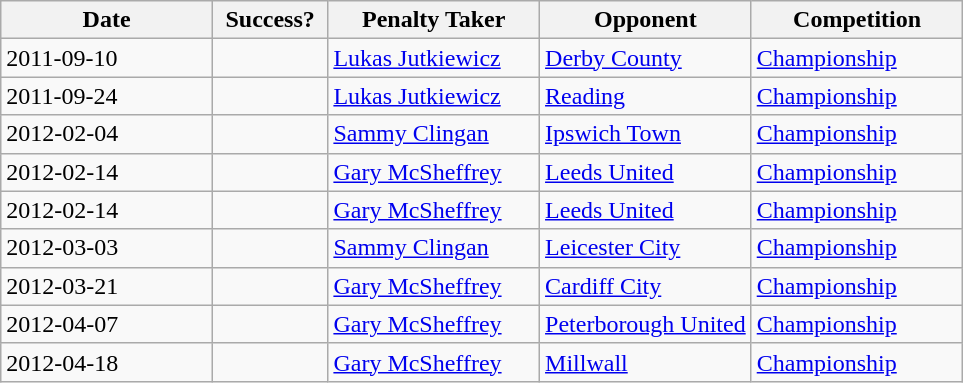<table class="wikitable">
<tr>
<th width=22%>Date</th>
<th width=12%>Success?</th>
<th width=22%>Penalty Taker</th>
<th width=22%>Opponent</th>
<th width=27%>Competition</th>
</tr>
<tr>
<td>2011-09-10</td>
<td></td>
<td> <a href='#'>Lukas Jutkiewicz</a></td>
<td><a href='#'>Derby County</a></td>
<td><a href='#'>Championship</a></td>
</tr>
<tr>
<td>2011-09-24</td>
<td></td>
<td> <a href='#'>Lukas Jutkiewicz</a></td>
<td><a href='#'>Reading</a></td>
<td><a href='#'>Championship</a></td>
</tr>
<tr>
<td>2012-02-04</td>
<td></td>
<td> <a href='#'>Sammy Clingan</a></td>
<td><a href='#'>Ipswich Town</a></td>
<td><a href='#'>Championship</a></td>
</tr>
<tr>
<td>2012-02-14</td>
<td></td>
<td> <a href='#'>Gary McSheffrey</a></td>
<td><a href='#'>Leeds United</a></td>
<td><a href='#'>Championship</a></td>
</tr>
<tr>
<td>2012-02-14</td>
<td></td>
<td> <a href='#'>Gary McSheffrey</a></td>
<td><a href='#'>Leeds United</a></td>
<td><a href='#'>Championship</a></td>
</tr>
<tr>
<td>2012-03-03</td>
<td></td>
<td> <a href='#'>Sammy Clingan</a></td>
<td><a href='#'>Leicester City</a></td>
<td><a href='#'>Championship</a></td>
</tr>
<tr>
<td>2012-03-21</td>
<td></td>
<td> <a href='#'>Gary McSheffrey</a></td>
<td><a href='#'>Cardiff City</a></td>
<td><a href='#'>Championship</a></td>
</tr>
<tr>
<td>2012-04-07</td>
<td></td>
<td> <a href='#'>Gary McSheffrey</a></td>
<td><a href='#'>Peterborough United</a></td>
<td><a href='#'>Championship</a></td>
</tr>
<tr>
<td>2012-04-18</td>
<td></td>
<td> <a href='#'>Gary McSheffrey</a></td>
<td><a href='#'>Millwall</a></td>
<td><a href='#'>Championship</a></td>
</tr>
</table>
